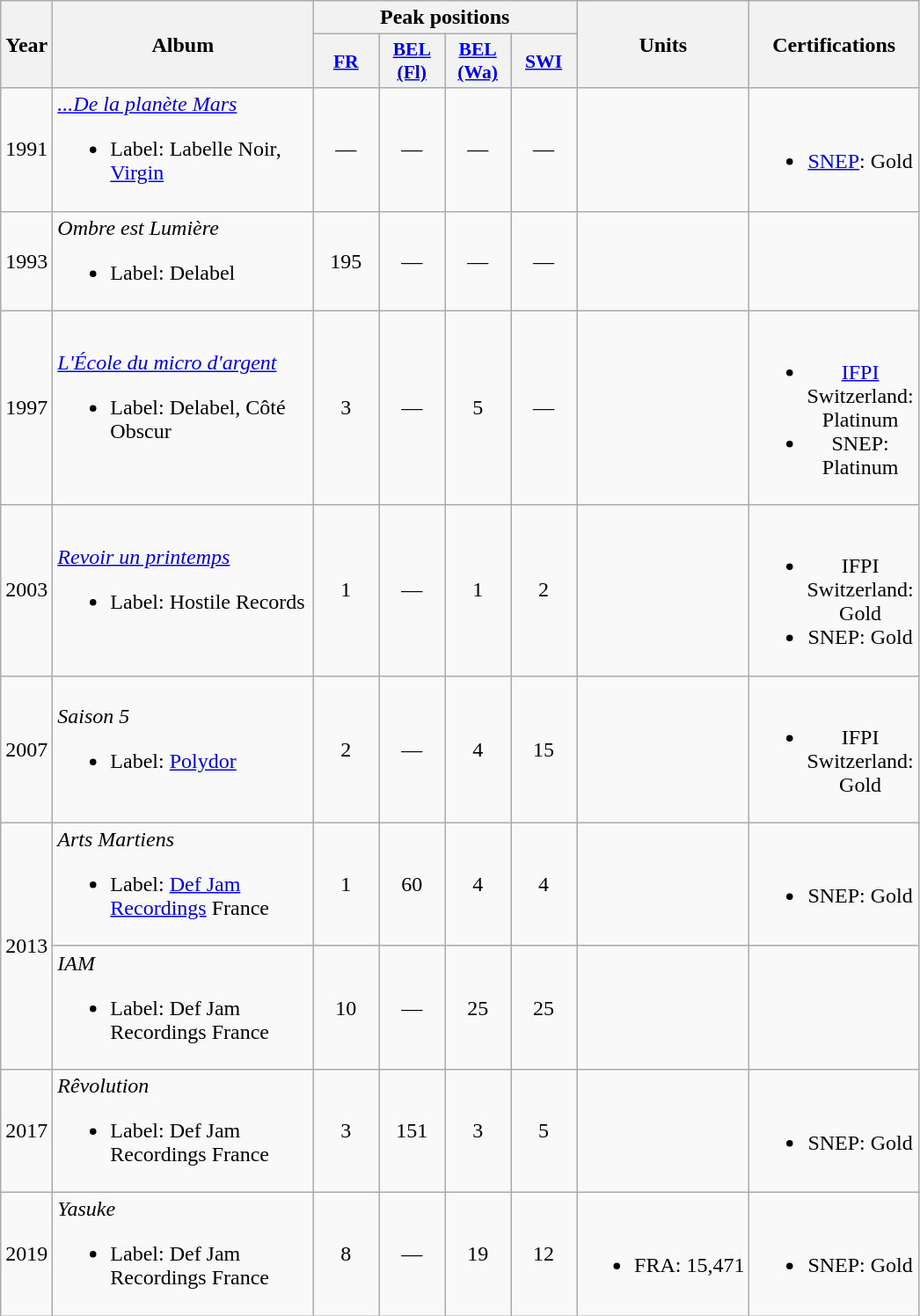<table class="wikitable">
<tr>
<th align="center" rowspan=2 width="10">Year</th>
<th align="center" rowspan=2 width="190">Album</th>
<th align="center" colspan=4 width="30">Peak positions</th>
<th rowspan="2">Units</th>
<th align="center" rowspan=2 width="120">Certifications</th>
</tr>
<tr>
<th scope="col" style="width:3em;font-size:90%;"><a href='#'>FR</a><br></th>
<th scope="col" style="width:3em;font-size:90%;"><a href='#'>BEL <br>(Fl)</a><br></th>
<th scope="col" style="width:3em;font-size:90%;"><a href='#'>BEL <br>(Wa)</a><br></th>
<th scope="col" style="width:3em;font-size:90%;"><a href='#'>SWI</a><br></th>
</tr>
<tr>
<td align="center">1991</td>
<td><em><a href='#'>...De la planète Mars</a></em><br><ul><li>Label: Labelle Noir, <a href='#'>Virgin</a></li></ul></td>
<td align="center">—</td>
<td align="center">—</td>
<td align="center">—</td>
<td align="center">—</td>
<td></td>
<td align="center"><br><ul><li><a href='#'>SNEP</a>: Gold</li></ul></td>
</tr>
<tr>
<td align="center">1993</td>
<td><em>Ombre est Lumière</em><br><ul><li>Label: Delabel</li></ul></td>
<td align="center">195</td>
<td align="center">—</td>
<td align="center">—</td>
<td align="center">—</td>
<td></td>
<td align="center"></td>
</tr>
<tr>
<td align="center">1997</td>
<td><em><a href='#'>L'École du micro d'argent</a></em><br><ul><li>Label: Delabel, Côté Obscur</li></ul></td>
<td align="center">3</td>
<td align="center">—</td>
<td align="center">5</td>
<td align="center">—</td>
<td></td>
<td align="center"><br><ul><li><a href='#'>IFPI</a> Switzerland: Platinum</li><li>SNEP: Platinum</li></ul></td>
</tr>
<tr>
<td align="center">2003</td>
<td><em><a href='#'>Revoir un printemps</a></em><br><ul><li>Label: Hostile Records</li></ul></td>
<td align="center">1</td>
<td align="center">—</td>
<td align="center">1</td>
<td align="center">2</td>
<td></td>
<td align="center"><br><ul><li>IFPI Switzerland: Gold</li><li>SNEP: Gold</li></ul></td>
</tr>
<tr>
<td align="center">2007</td>
<td><em>Saison 5</em><br><ul><li>Label: <a href='#'>Polydor</a></li></ul></td>
<td align="center">2</td>
<td align="center">—</td>
<td align="center">4</td>
<td align="center">15</td>
<td></td>
<td align="center"><br><ul><li>IFPI Switzerland: Gold</li></ul></td>
</tr>
<tr>
<td align="center" rowspan=2>2013</td>
<td><em>Arts Martiens</em><br><ul><li>Label: <a href='#'>Def Jam Recordings</a> France</li></ul></td>
<td align="center">1</td>
<td align="center">60</td>
<td align="center">4</td>
<td align="center">4</td>
<td></td>
<td align="center"><br><ul><li>SNEP: Gold</li></ul></td>
</tr>
<tr>
<td><em>IAM</em><br><ul><li>Label: Def Jam Recordings France</li></ul></td>
<td align="center">10</td>
<td align="center">—</td>
<td align="center">25</td>
<td align="center">25</td>
<td></td>
<td align="center"></td>
</tr>
<tr>
<td align="center">2017</td>
<td><em>Rêvolution</em><br><ul><li>Label: Def Jam Recordings France</li></ul></td>
<td align="center">3</td>
<td align="center">151</td>
<td align="center">3</td>
<td align="center">5</td>
<td></td>
<td align="center"><br><ul><li>SNEP: Gold</li></ul></td>
</tr>
<tr>
<td align="center">2019</td>
<td><em>Yasuke</em><br><ul><li>Label: Def Jam Recordings France</li></ul></td>
<td align="center">8</td>
<td align="center">—</td>
<td align="center">19</td>
<td align="center">12</td>
<td><br><ul><li>FRA: 15,471</li></ul></td>
<td align="center"><br><ul><li>SNEP: Gold</li></ul></td>
</tr>
</table>
